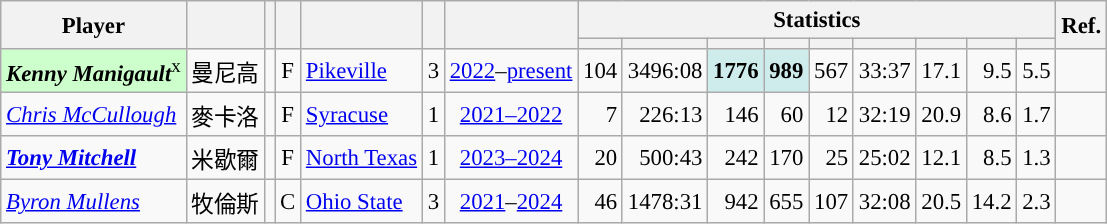<table class="wikitable sortable" style="font-size:95%; text-align:right;">
<tr>
<th rowspan="2">Player</th>
<th rowspan="2"></th>
<th rowspan="2"></th>
<th rowspan="2"></th>
<th rowspan="2"></th>
<th rowspan="2"></th>
<th rowspan="2"></th>
<th colspan="9">Statistics</th>
<th rowspan="2">Ref.</th>
</tr>
<tr>
<th></th>
<th></th>
<th></th>
<th></th>
<th></th>
<th></th>
<th></th>
<th></th>
<th></th>
</tr>
<tr>
<td align="left" bgcolor="#CCFFCC"><strong><em>Kenny Manigault</em></strong><sup>x</sup></td>
<td align="left">曼尼高</td>
<td align="center"></td>
<td align="center">F</td>
<td align="left"><a href='#'>Pikeville</a></td>
<td align="center">3</td>
<td align="center"><a href='#'>2022</a>–<a href='#'>present</a></td>
<td>104</td>
<td>3496:08</td>
<td bgcolor="#CFECEC"><strong>1776</strong></td>
<td bgcolor="#CFECEC"><strong>989</strong></td>
<td>567</td>
<td>33:37</td>
<td>17.1</td>
<td>9.5</td>
<td>5.5</td>
<td align="center"></td>
</tr>
<tr>
<td align="left"><em><a href='#'>Chris McCullough</a></em></td>
<td align="left">麥卡洛</td>
<td align="center"></td>
<td align="center">F</td>
<td align="left"><a href='#'>Syracuse</a></td>
<td align="center">1</td>
<td align="center"><a href='#'>2021–2022</a></td>
<td>7</td>
<td>226:13</td>
<td>146</td>
<td>60</td>
<td>12</td>
<td>32:19</td>
<td>20.9</td>
<td>8.6</td>
<td>1.7</td>
<td align="center"></td>
</tr>
<tr>
<td align="left"><strong><em><a href='#'>Tony Mitchell</a></em></strong></td>
<td align="left">米歇爾</td>
<td align="center"></td>
<td align="center">F</td>
<td align="left"><a href='#'>North Texas</a></td>
<td align="center">1</td>
<td align="center"><a href='#'>2023–2024</a></td>
<td>20</td>
<td>500:43</td>
<td>242</td>
<td>170</td>
<td>25</td>
<td>25:02</td>
<td>12.1</td>
<td>8.5</td>
<td>1.3</td>
<td align="center"></td>
</tr>
<tr>
<td align="left"><em><a href='#'>Byron Mullens</a></em></td>
<td align="left">牧倫斯</td>
<td align="center"></td>
<td align="center">C</td>
<td align="left"><a href='#'>Ohio State</a></td>
<td align="center">3</td>
<td align="center"><a href='#'>2021</a>–<a href='#'>2024</a></td>
<td>46</td>
<td>1478:31</td>
<td>942</td>
<td>655</td>
<td>107</td>
<td>32:08</td>
<td>20.5</td>
<td>14.2</td>
<td>2.3</td>
<td align="center"></td>
</tr>
</table>
